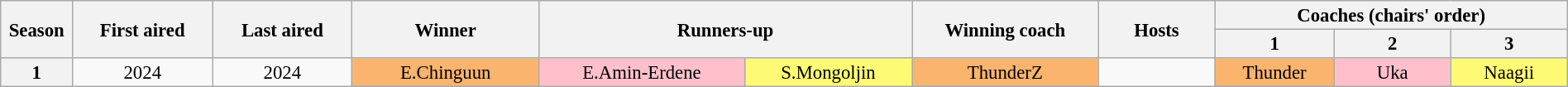<table class="wikitable" style="text-align:center; font-size:95%; line-height:16px; width:100%">
<tr>
<th rowspan="2" scope="col" style="width:01%">Season</th>
<th rowspan="2" scope="col" style="width:06%">First aired</th>
<th rowspan="2" scope="col" style="width:06%">Last aired</th>
<th rowspan="2" scope="col" style="width:08%">Winner</th>
<th colspan="2" rowspan="2" style="width:16%">Runners-up</th>
<th rowspan="2" scope="col" style="width:08%">Winning coach</th>
<th rowspan="2" scope="col" style="width:05%">Hosts</th>
<th colspan="3" scope="col" style="width:15%" nowrap>Coaches (chairs' order)</th>
</tr>
<tr>
<th style="width:5%">1</th>
<th style="width:5%">2</th>
<th style="width:5%">3</th>
</tr>
<tr>
<th>1</th>
<td> 2024</td>
<td> 2024</td>
<td style="background:#fbb46e">E.Chinguun</td>
<td style="background:pink">E.Amin-Erdene</td>
<td style="background:#fffa73">S.Mongoljin</td>
<td style="background:#fbb46e">ThunderZ</td>
<td><br></td>
<td style="background:#fbb46e">Thunder</td>
<td style="background:pink">Uka</td>
<td style="background:#fffa73">Naagii</td>
</tr>
</table>
